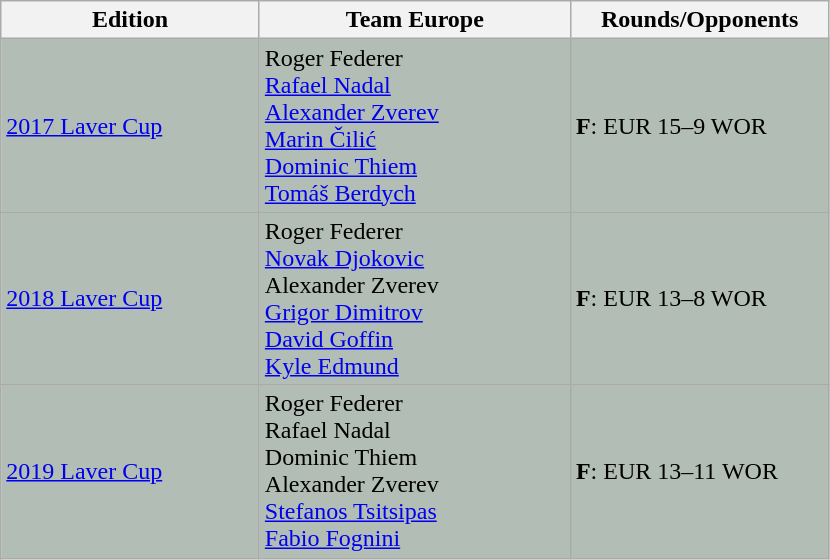<table class=wikitable>
<tr>
<th width=165>Edition</th>
<th width=200> Team Europe</th>
<th width=165>Rounds/Opponents</th>
</tr>
<tr bgcolor=#B2BEB5>
<td><a href='#'>2017 Laver Cup</a></td>
<td> Roger Federer<br> <a href='#'>Rafael Nadal</a><br> <a href='#'>Alexander Zverev</a><br> <a href='#'>Marin Čilić</a><br> <a href='#'>Dominic Thiem</a><br> <a href='#'>Tomáš Berdych</a></td>
<td><strong> F</strong>:  EUR 15–9 WOR</td>
</tr>
<tr bgcolor=#B2BEB5>
<td><a href='#'>2018 Laver Cup</a></td>
<td> Roger Federer<br> <a href='#'>Novak Djokovic</a><br> Alexander Zverev<br> <a href='#'>Grigor Dimitrov</a><br> <a href='#'>David Goffin</a><br> <a href='#'>Kyle Edmund</a></td>
<td><strong> F</strong>:  EUR 13–8 WOR</td>
</tr>
<tr bgcolor=#B2BEB5>
<td><a href='#'>2019 Laver Cup</a></td>
<td> Roger Federer<br> Rafael Nadal<br> Dominic Thiem<br> Alexander Zverev<br> <a href='#'>Stefanos Tsitsipas</a><br> <a href='#'>Fabio Fognini</a></td>
<td><strong> F</strong>:  EUR 13–11 WOR</td>
</tr>
</table>
